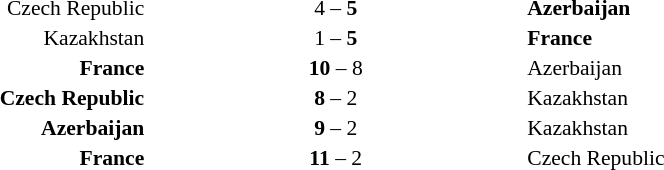<table width=100% cellspacing=1>
<tr>
<th width=40%></th>
<th width=20%></th>
<th width=40%></th>
<td></td>
</tr>
<tr style=font-size:90%>
<td align=right>Czech Republic</td>
<td align=center>4 – <strong>5</strong></td>
<td><strong>Azerbaijan</strong></td>
</tr>
<tr style=font-size:90%>
<td align=right>Kazakhstan</td>
<td align=center>1 – <strong>5</strong></td>
<td><strong>France</strong></td>
</tr>
<tr style=font-size:90%>
<td align=right><strong>France</strong></td>
<td align=center><strong>10</strong> – 8</td>
<td>Azerbaijan</td>
</tr>
<tr style=font-size:90%>
<td align=right><strong>Czech Republic</strong></td>
<td align=center><strong>8</strong> – 2</td>
<td>Kazakhstan</td>
</tr>
<tr style=font-size:90%>
<td align=right><strong>Azerbaijan</strong></td>
<td align=center><strong>9</strong> – 2</td>
<td>Kazakhstan</td>
</tr>
<tr style=font-size:90%>
<td align=right><strong>France</strong></td>
<td align=center><strong>11</strong> – 2</td>
<td>Czech Republic</td>
</tr>
</table>
